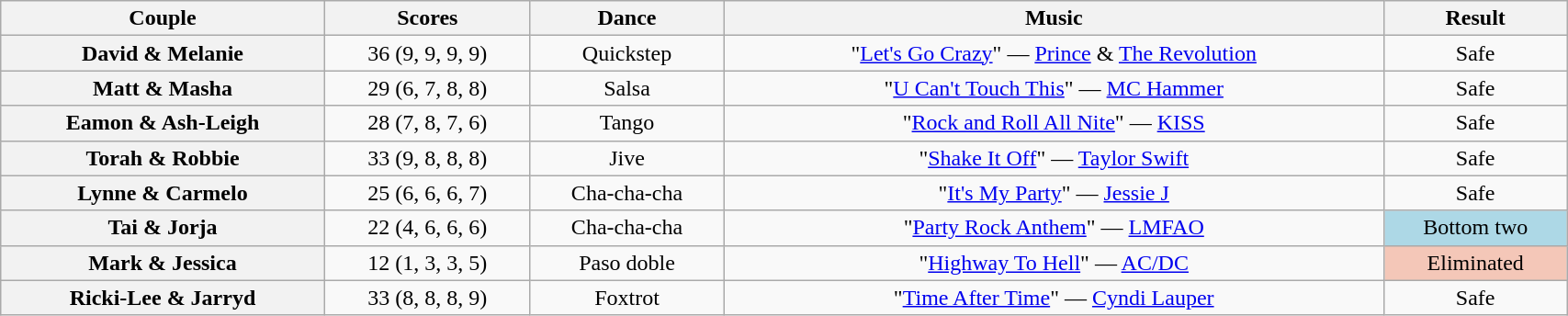<table class="wikitable sortable" style="text-align:center; width: 90%">
<tr>
<th scope="col">Couple</th>
<th scope="col">Scores</th>
<th scope="col" class="unsortable">Dance</th>
<th scope="col" class="unsortable">Music</th>
<th scope="col" class="unsortable">Result</th>
</tr>
<tr>
<th scope="row">David & Melanie</th>
<td>36 (9, 9, 9, 9)</td>
<td>Quickstep</td>
<td>"<a href='#'>Let's Go Crazy</a>" — <a href='#'>Prince</a> & <a href='#'>The Revolution</a></td>
<td>Safe</td>
</tr>
<tr>
<th scope="row">Matt & Masha</th>
<td>29 (6, 7, 8, 8)</td>
<td>Salsa</td>
<td>"<a href='#'>U Can't Touch This</a>" — <a href='#'>MC Hammer</a></td>
<td>Safe</td>
</tr>
<tr>
<th scope="row">Eamon & Ash-Leigh</th>
<td>28 (7, 8, 7, 6)</td>
<td>Tango</td>
<td>"<a href='#'>Rock and Roll All Nite</a>" — <a href='#'>KISS</a></td>
<td>Safe</td>
</tr>
<tr>
<th scope="row">Torah & Robbie</th>
<td>33 (9, 8, 8, 8)</td>
<td>Jive</td>
<td>"<a href='#'>Shake It Off</a>" — <a href='#'>Taylor Swift</a></td>
<td>Safe</td>
</tr>
<tr>
<th scope="row">Lynne & Carmelo</th>
<td>25 (6, 6, 6, 7)</td>
<td>Cha-cha-cha</td>
<td>"<a href='#'>It's My Party</a>" — <a href='#'>Jessie J</a></td>
<td>Safe</td>
</tr>
<tr>
<th scope="row">Tai & Jorja</th>
<td>22 (4, 6, 6, 6)</td>
<td>Cha-cha-cha</td>
<td>"<a href='#'>Party Rock Anthem</a>" — <a href='#'>LMFAO</a></td>
<td bgcolor="lightblue">Bottom two</td>
</tr>
<tr>
<th scope="row">Mark & Jessica</th>
<td>12 (1, 3, 3, 5)</td>
<td>Paso doble</td>
<td>"<a href='#'>Highway To Hell</a>" — <a href='#'>AC/DC</a></td>
<td bgcolor="f4c7b8">Eliminated</td>
</tr>
<tr>
<th scope="row">Ricki-Lee & Jarryd</th>
<td>33 (8, 8, 8, 9)</td>
<td>Foxtrot</td>
<td>"<a href='#'>Time After Time</a>" — <a href='#'>Cyndi Lauper</a></td>
<td>Safe</td>
</tr>
</table>
